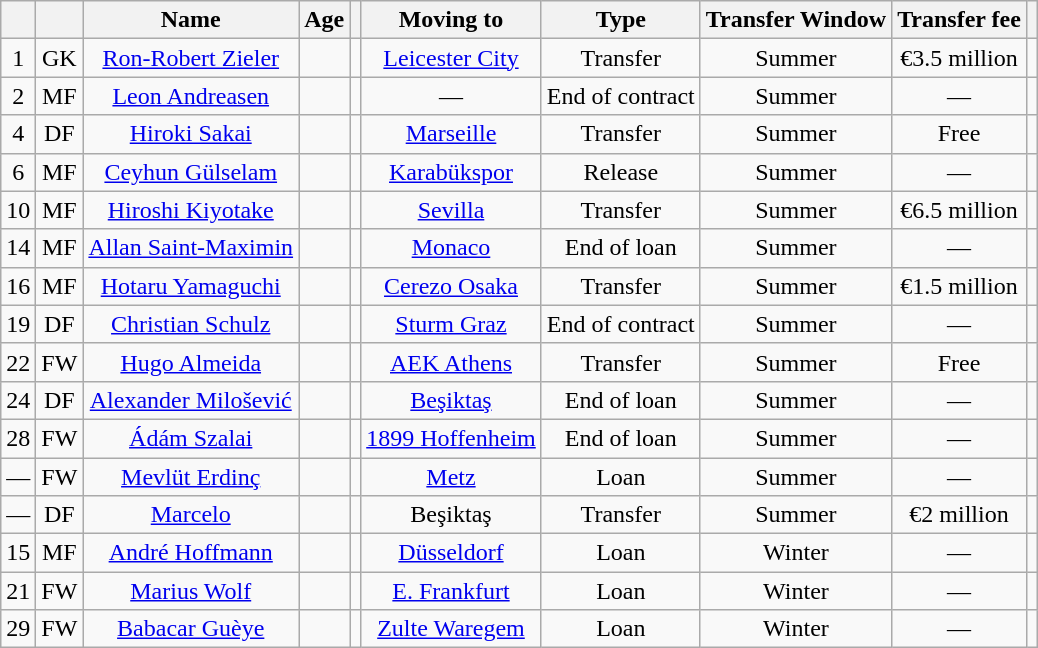<table class="wikitable" Style="text-align: center">
<tr>
<th></th>
<th></th>
<th>Name</th>
<th>Age</th>
<th></th>
<th>Moving to</th>
<th>Type</th>
<th>Transfer Window</th>
<th>Transfer fee</th>
<th></th>
</tr>
<tr>
<td>1</td>
<td>GK</td>
<td><a href='#'>Ron-Robert Zieler</a></td>
<td></td>
<td></td>
<td><a href='#'>Leicester City</a></td>
<td>Transfer</td>
<td>Summer</td>
<td>€3.5 million</td>
<td></td>
</tr>
<tr>
<td>2</td>
<td>MF</td>
<td><a href='#'>Leon Andreasen</a></td>
<td></td>
<td></td>
<td>—</td>
<td>End of contract</td>
<td>Summer</td>
<td>—</td>
<td></td>
</tr>
<tr>
<td>4</td>
<td>DF</td>
<td><a href='#'>Hiroki Sakai</a></td>
<td></td>
<td></td>
<td><a href='#'>Marseille</a></td>
<td>Transfer</td>
<td>Summer</td>
<td>Free</td>
<td></td>
</tr>
<tr>
<td>6</td>
<td>MF</td>
<td><a href='#'>Ceyhun Gülselam</a></td>
<td></td>
<td></td>
<td><a href='#'>Karabükspor</a></td>
<td>Release</td>
<td>Summer</td>
<td>—</td>
<td></td>
</tr>
<tr>
<td>10</td>
<td>MF</td>
<td><a href='#'>Hiroshi Kiyotake</a></td>
<td></td>
<td></td>
<td><a href='#'>Sevilla</a></td>
<td>Transfer</td>
<td>Summer</td>
<td>€6.5 million</td>
<td></td>
</tr>
<tr>
<td>14</td>
<td>MF</td>
<td><a href='#'>Allan Saint-Maximin</a></td>
<td></td>
<td></td>
<td><a href='#'>Monaco</a></td>
<td>End of loan</td>
<td>Summer</td>
<td>—</td>
<td></td>
</tr>
<tr>
<td>16</td>
<td>MF</td>
<td><a href='#'>Hotaru Yamaguchi</a></td>
<td></td>
<td></td>
<td><a href='#'>Cerezo Osaka</a></td>
<td>Transfer</td>
<td>Summer</td>
<td>€1.5 million</td>
<td></td>
</tr>
<tr>
<td>19</td>
<td>DF</td>
<td><a href='#'>Christian Schulz</a></td>
<td></td>
<td></td>
<td><a href='#'>Sturm Graz</a></td>
<td>End of contract</td>
<td>Summer</td>
<td>—</td>
<td></td>
</tr>
<tr>
<td>22</td>
<td>FW</td>
<td><a href='#'>Hugo Almeida</a></td>
<td></td>
<td></td>
<td><a href='#'>AEK Athens</a></td>
<td>Transfer</td>
<td>Summer</td>
<td>Free</td>
<td></td>
</tr>
<tr>
<td>24</td>
<td>DF</td>
<td><a href='#'>Alexander Milošević</a></td>
<td></td>
<td></td>
<td><a href='#'>Beşiktaş</a></td>
<td>End of loan</td>
<td>Summer</td>
<td>—</td>
<td></td>
</tr>
<tr>
<td>28</td>
<td>FW</td>
<td><a href='#'>Ádám Szalai</a></td>
<td></td>
<td></td>
<td><a href='#'>1899 Hoffenheim</a></td>
<td>End of loan</td>
<td>Summer</td>
<td>—</td>
<td></td>
</tr>
<tr>
<td>—</td>
<td>FW</td>
<td><a href='#'>Mevlüt Erdinç</a></td>
<td></td>
<td></td>
<td><a href='#'>Metz</a></td>
<td>Loan</td>
<td>Summer</td>
<td>—</td>
<td></td>
</tr>
<tr>
<td>—</td>
<td>DF</td>
<td><a href='#'>Marcelo</a></td>
<td></td>
<td></td>
<td>Beşiktaş</td>
<td>Transfer</td>
<td>Summer</td>
<td>€2 million</td>
<td></td>
</tr>
<tr>
<td>15</td>
<td>MF</td>
<td><a href='#'>André Hoffmann</a></td>
<td></td>
<td></td>
<td><a href='#'>Düsseldorf</a></td>
<td>Loan</td>
<td>Winter</td>
<td>—</td>
<td></td>
</tr>
<tr>
<td>21</td>
<td>FW</td>
<td><a href='#'>Marius Wolf</a></td>
<td></td>
<td></td>
<td><a href='#'>E. Frankfurt</a></td>
<td>Loan</td>
<td>Winter</td>
<td>—</td>
<td></td>
</tr>
<tr>
<td>29</td>
<td>FW</td>
<td><a href='#'>Babacar Guèye</a></td>
<td></td>
<td></td>
<td><a href='#'>Zulte Waregem</a></td>
<td>Loan</td>
<td>Winter</td>
<td>—</td>
<td></td>
</tr>
</table>
